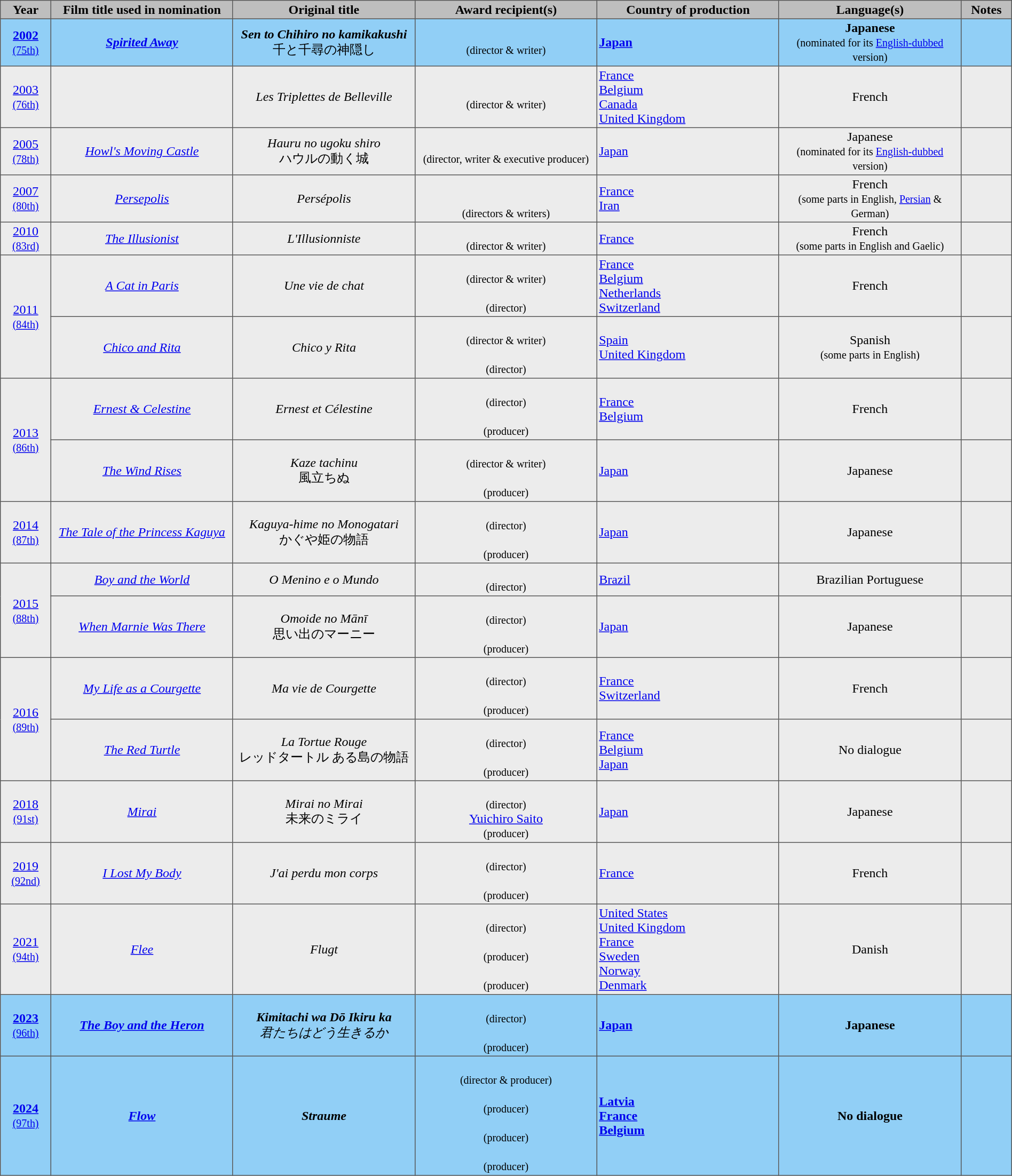<table cellpadding=2 cellspacing=0 border=1 style="border-collapse:collapse; border: 1px #555 solid; text-align:center" class="sortable">
<tr bgcolor="#bebebe">
<th width="5%">Year</th>
<th width="18%">Film title used in nomination</th>
<th width="18%">Original title</th>
<th width="18%">Award recipient(s)</th>
<th width="18%">Country of production</th>
<th width="18%">Language(s)</th>
<th width="5%" class="unsortable">Notes</th>
</tr>
<tr bgcolor="#91CFF6">
<td><strong><a href='#'>2002</a></strong><br><small><a href='#'>(75th)</a></small></td>
<td><strong><em><a href='#'>Spirited Away</a></em></strong></td>
<td><strong><em>Sen to Chihiro no kamikakushi</em></strong><br>千と千尋の神隠し</td>
<td><strong></strong><br><small>(director & writer)</small></td>
<td align="left"> <strong><a href='#'>Japan</a></strong></td>
<td><strong>Japanese</strong><br><small>(nominated for its <a href='#'>English-</a><a href='#'>dubbed</a> version)</small></td>
<td></td>
</tr>
<tr bgcolor="#ececec">
<td><a href='#'>2003</a><br><small><a href='#'>(76th)</a></small></td>
<td><em></em></td>
<td><em>Les Triplettes de Belleville</em></td>
<td><br><small>(director & writer)</small></td>
<td align="left"> <a href='#'>France</a><br> <a href='#'>Belgium</a><br> <a href='#'>Canada</a><br> <a href='#'>United Kingdom</a></td>
<td>French</td>
<td></td>
</tr>
<tr bgcolor="#ececec">
<td><a href='#'>2005</a><br><small><a href='#'>(78th)</a></small></td>
<td><em><a href='#'>Howl's Moving Castle</a></em></td>
<td><em>Hauru no ugoku shiro</em><br>ハウルの動く城</td>
<td><br><small>(director, writer & executive producer)</small></td>
<td align="left"> <a href='#'>Japan</a></td>
<td>Japanese<br><small>(nominated for its <a href='#'>English-</a><a href='#'>dubbed</a> version)</small></td>
<td></td>
</tr>
<tr bgcolor="#ececec">
<td><a href='#'>2007</a><br><small><a href='#'>(80th)</a></small></td>
<td><em><a href='#'>Persepolis</a></em></td>
<td><em>Persépolis</em></td>
<td><br><br><small>(directors & writers)</small></td>
<td align="left"> <a href='#'>France</a><br> <a href='#'>Iran</a></td>
<td>French<br><small>(some parts in English, <a href='#'>Persian</a> & German)</small></td>
<td></td>
</tr>
<tr bgcolor="#ececec">
<td><a href='#'>2010</a><br><small><a href='#'>(83rd)</a></small></td>
<td><em><a href='#'>The Illusionist</a></em></td>
<td><em>L'Illusionniste</em></td>
<td><br><small>(director & writer)</small></td>
<td align="left"> <a href='#'>France</a></td>
<td>French<br><small>(some parts in English and Gaelic)</small></td>
<td></td>
</tr>
<tr bgcolor="#ececec">
<td rowspan=2><a href='#'>2011</a><br><small><a href='#'>(84th)</a></small></td>
<td><em><a href='#'>A Cat in Paris</a></em></td>
<td><em>Une vie de chat</em></td>
<td><br><small>(director & writer)</small><br><br><small>(director)</small></td>
<td align="left"> <a href='#'>France</a><br> <a href='#'>Belgium</a><br>  <a href='#'>Netherlands</a><br> <a href='#'>Switzerland</a></td>
<td>French</td>
<td></td>
</tr>
<tr bgcolor="#ececec">
<td><em><a href='#'>Chico and Rita</a></em></td>
<td><em>Chico y Rita</em></td>
<td><br><small>(director & writer)</small><br><br><small>(director)</small></td>
<td align="left"> <a href='#'>Spain</a><br> <a href='#'>United Kingdom</a></td>
<td>Spanish<br><small>(some parts in English)</small></td>
<td></td>
</tr>
<tr bgcolor="#ececec">
<td rowspan=2><a href='#'>2013</a><br><small><a href='#'>(86th)</a></small></td>
<td><em><a href='#'>Ernest & Celestine</a></em></td>
<td><em>Ernest et Célestine</em></td>
<td><br><small>(director)</small><br><br><small>(producer)</small></td>
<td align="left"> <a href='#'>France</a><br> <a href='#'>Belgium</a></td>
<td>French</td>
<td></td>
</tr>
<tr bgcolor="#ececec">
<td><em><a href='#'>The Wind Rises</a></em></td>
<td><em>Kaze tachinu</em><br>風立ちぬ</td>
<td><br><small>(director & writer)</small><br><br><small>(producer)</small></td>
<td align="left"> <a href='#'>Japan</a></td>
<td>Japanese</td>
<td></td>
</tr>
<tr bgcolor="#ececec">
<td><a href='#'>2014</a><br><small><a href='#'>(87th)</a></small></td>
<td><em><a href='#'>The Tale of the Princess Kaguya</a></em></td>
<td><em>Kaguya-hime no Monogatari</em><br>かぐや姫の物語</td>
<td><br><small>(director)</small><br><br><small>(producer)</small></td>
<td align="left"> <a href='#'>Japan</a></td>
<td>Japanese</td>
<td></td>
</tr>
<tr bgcolor="#ececec">
<td rowspan=2><a href='#'>2015</a><br><small><a href='#'>(88th)</a></small></td>
<td><em><a href='#'>Boy and the World</a></em></td>
<td><em>O Menino e o Mundo</em></td>
<td><br><small>(director)</small></td>
<td align="left"> <a href='#'>Brazil</a></td>
<td>Brazilian Portuguese</td>
<td></td>
</tr>
<tr bgcolor="#ececec">
<td><em><a href='#'>When Marnie Was There</a></em></td>
<td><em>Omoide no Mānī</em><br>思い出のマーニー</td>
<td><br><small>(director)</small><br><br><small>(producer)</small></td>
<td align="left"> <a href='#'>Japan</a></td>
<td>Japanese</td>
<td></td>
</tr>
<tr bgcolor="#ececec">
<td rowspan=2><a href='#'>2016</a><br><small><a href='#'>(89th)</a></small></td>
<td><em><a href='#'>My Life as a Courgette</a></em></td>
<td><em>Ma vie de Courgette</em></td>
<td><br><small>(director)</small><br><br><small>(producer)</small></td>
<td align="left"> <a href='#'>France</a><br> <a href='#'>Switzerland</a></td>
<td>French</td>
<td></td>
</tr>
<tr bgcolor="#ececec">
<td><em><a href='#'>The Red Turtle</a></em></td>
<td><em>La Tortue Rouge</em><br>レッドタートル ある島の物語</td>
<td><br><small>(director)</small><br><br><small>(producer)</small></td>
<td align="left"> <a href='#'>France</a><br> <a href='#'>Belgium</a><br> <a href='#'>Japan</a></td>
<td>No dialogue</td>
<td></td>
</tr>
<tr bgcolor="#ececec">
<td><a href='#'>2018</a><br><small><a href='#'>(91st)</a></small></td>
<td><em><a href='#'>Mirai</a></em></td>
<td><em>Mirai no Mirai</em><br>未来のミライ</td>
<td><br><small>(director)</small><br><a href='#'>Yuichiro Saito</a><br><small>(producer)</small></td>
<td align="left"> <a href='#'>Japan</a></td>
<td>Japanese</td>
<td></td>
</tr>
<tr bgcolor="#ececec">
<td><a href='#'>2019</a><br><small><a href='#'>(92nd)</a></small></td>
<td><em><a href='#'>I Lost My Body</a></em></td>
<td><em>J'ai perdu mon corps</em></td>
<td><br><small>(director)</small><br><br><small>(producer)</small></td>
<td align="left"> <a href='#'>France</a></td>
<td>French</td>
<td></td>
</tr>
<tr bgcolor="#ececec">
<td><a href='#'>2021</a><br><small><a href='#'>(94th)</a></small></td>
<td><em><a href='#'>Flee</a></em></td>
<td><em>Flugt</em></td>
<td><br><small>(director)</small><br><br><small>(producer)</small><br><br><small>(producer)</small></td>
<td align="left"> <a href='#'>United States</a> <br>  <a href='#'>United Kingdom</a> <br>  <a href='#'>France</a> <br>  <a href='#'>Sweden</a> <br>  <a href='#'>Norway</a> <br>  <a href='#'>Denmark</a></td>
<td>Danish</td>
<td></td>
</tr>
<tr bgcolor="#91CFF6">
<td><strong><a href='#'>2023</a></strong><br><small><a href='#'>(96th)</a></small></td>
<td><strong><em><a href='#'>The Boy and the Heron</a></em></strong></td>
<td><strong><em>Kimitachi wa Dō Ikiru ka</em></strong><br><em>君たちはどう生きるか</em></td>
<td><strong></strong><br><small>(director)</small><br><strong></strong><br><small>(producer)</small></td>
<td align="left"> <strong><a href='#'>Japan</a></strong></td>
<td><strong>Japanese</strong></td>
<td></td>
</tr>
<tr bgcolor="#91CFF6">
<td><strong><a href='#'>2024</a></strong><br><small><a href='#'>(97th)</a></small></td>
<td><strong><em><a href='#'>Flow</a></em></strong></td>
<td><strong><em>Straume</em></strong></td>
<td><strong></strong><br><small>(director & producer)</small><br><strong></strong><br><small>(producer)</small><br><strong></strong><br><small>(producer)</small><br><strong></strong><br><small>(producer)</small></td>
<td align="left"> <strong><a href='#'>Latvia</a></strong><br> <strong><a href='#'>France</a></strong><br> <strong><a href='#'>Belgium</a></strong></td>
<td><strong>No dialogue</strong></td>
<td></td>
</tr>
</table>
